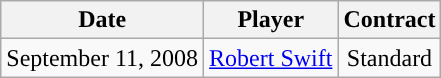<table class="wikitable sortable sortable" style="text-align: center">
<tr>
<th>Date</th>
<th>Player</th>
<th>Contract</th>
</tr>
<tr style="text-align: center">
<td>September 11, 2008</td>
<td><a href='#'>Robert Swift</a></td>
<td>Standard</td>
</tr>
</table>
